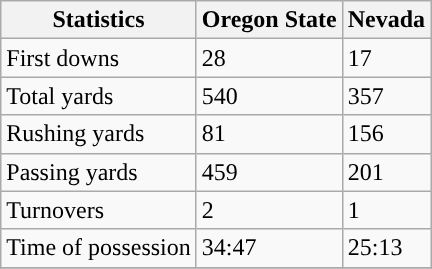<table class="wikitable">
<tr>
<th>Statistics</th>
<th>Oregon State</th>
<th>Nevada</th>
</tr>
<tr>
<td>First downs</td>
<td>28</td>
<td>17</td>
</tr>
<tr>
<td>Total yards</td>
<td>540</td>
<td>357</td>
</tr>
<tr>
<td>Rushing yards</td>
<td>81</td>
<td>156</td>
</tr>
<tr>
<td>Passing yards</td>
<td>459</td>
<td>201</td>
</tr>
<tr>
<td>Turnovers</td>
<td>2</td>
<td>1</td>
</tr>
<tr>
<td>Time of possession</td>
<td>34:47</td>
<td>25:13</td>
</tr>
<tr>
</tr>
</table>
